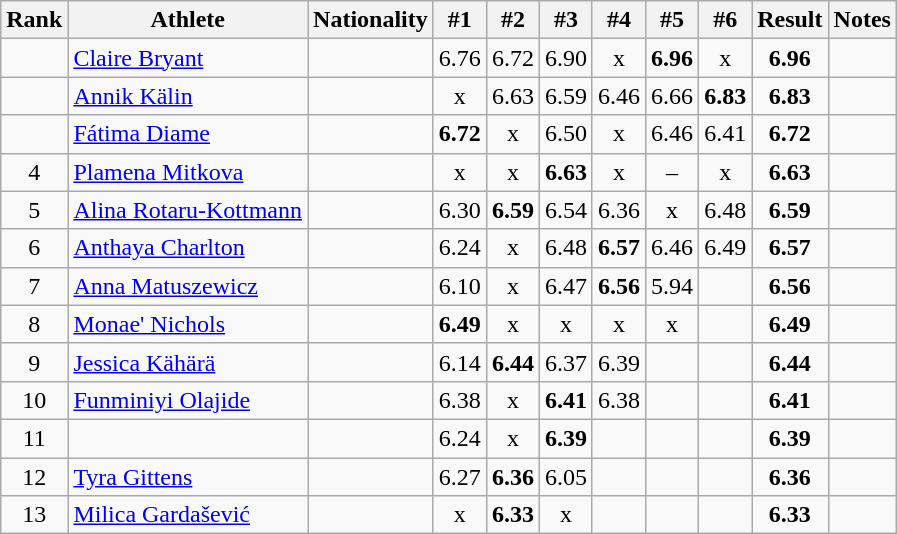<table class="wikitable sortable" style="text-align:center">
<tr>
<th>Rank</th>
<th>Athlete</th>
<th>Nationality</th>
<th>#1</th>
<th>#2</th>
<th>#3</th>
<th>#4</th>
<th>#5</th>
<th>#6</th>
<th>Result</th>
<th>Notes</th>
</tr>
<tr>
<td></td>
<td align=left><a href='#'>Claire Bryant</a></td>
<td align=left></td>
<td>6.76</td>
<td>6.72</td>
<td>6.90</td>
<td>x</td>
<td><strong>6.96</strong></td>
<td>x</td>
<td><strong>6.96</strong></td>
<td></td>
</tr>
<tr>
<td></td>
<td align=left><a href='#'>Annik Kälin</a></td>
<td align=left></td>
<td>x</td>
<td>6.63</td>
<td>6.59</td>
<td>6.46</td>
<td>6.66</td>
<td><strong>6.83</strong></td>
<td><strong>6.83</strong></td>
<td></td>
</tr>
<tr>
<td></td>
<td align=left><a href='#'>Fátima Diame</a></td>
<td align=left></td>
<td><strong>6.72</strong></td>
<td>x</td>
<td>6.50</td>
<td>x</td>
<td>6.46</td>
<td>6.41</td>
<td><strong>6.72</strong></td>
<td></td>
</tr>
<tr>
<td>4</td>
<td align=left><a href='#'>Plamena Mitkova</a></td>
<td align=left></td>
<td>x</td>
<td>x</td>
<td><strong>6.63</strong></td>
<td>x</td>
<td>–</td>
<td>x</td>
<td><strong>6.63</strong></td>
<td></td>
</tr>
<tr>
<td>5</td>
<td align=left><a href='#'>Alina Rotaru-Kottmann</a></td>
<td align=left></td>
<td>6.30</td>
<td><strong>6.59</strong></td>
<td>6.54</td>
<td>6.36</td>
<td>x</td>
<td>6.48</td>
<td><strong>6.59</strong></td>
<td></td>
</tr>
<tr>
<td>6</td>
<td align=left><a href='#'>Anthaya Charlton</a></td>
<td align=left></td>
<td>6.24</td>
<td>x</td>
<td>6.48</td>
<td><strong>6.57</strong></td>
<td>6.46</td>
<td>6.49</td>
<td><strong>6.57</strong></td>
<td></td>
</tr>
<tr>
<td>7</td>
<td align=left><a href='#'>Anna Matuszewicz</a></td>
<td align=left></td>
<td>6.10</td>
<td>x</td>
<td>6.47</td>
<td><strong>6.56</strong></td>
<td>5.94</td>
<td></td>
<td><strong>6.56</strong></td>
<td></td>
</tr>
<tr>
<td>8</td>
<td align=left><a href='#'>Monae' Nichols</a></td>
<td align=left></td>
<td><strong>6.49</strong></td>
<td>x</td>
<td>x</td>
<td>x</td>
<td>x</td>
<td></td>
<td><strong>6.49</strong></td>
<td></td>
</tr>
<tr>
<td>9</td>
<td align=left><a href='#'>Jessica Kähärä</a></td>
<td align=left></td>
<td>6.14</td>
<td><strong>6.44</strong></td>
<td>6.37</td>
<td>6.39</td>
<td></td>
<td></td>
<td><strong>6.44</strong></td>
<td></td>
</tr>
<tr>
<td>10</td>
<td align=left><a href='#'>Funminiyi Olajide</a></td>
<td align=left></td>
<td>6.38</td>
<td>x</td>
<td><strong>6.41</strong></td>
<td>6.38</td>
<td></td>
<td></td>
<td><strong>6.41</strong></td>
<td></td>
</tr>
<tr>
<td>11</td>
<td align=left></td>
<td align=left></td>
<td>6.24</td>
<td>x</td>
<td><strong>6.39</strong></td>
<td></td>
<td></td>
<td></td>
<td><strong>6.39</strong></td>
<td></td>
</tr>
<tr>
<td>12</td>
<td align=left><a href='#'>Tyra Gittens</a></td>
<td align=left></td>
<td>6.27</td>
<td><strong>6.36</strong></td>
<td>6.05</td>
<td></td>
<td></td>
<td></td>
<td><strong>6.36</strong></td>
<td></td>
</tr>
<tr>
<td>13</td>
<td align=left><a href='#'>Milica Gardašević</a></td>
<td align=left></td>
<td>x</td>
<td><strong>6.33</strong></td>
<td>x</td>
<td></td>
<td></td>
<td></td>
<td><strong>6.33</strong></td>
<td></td>
</tr>
</table>
